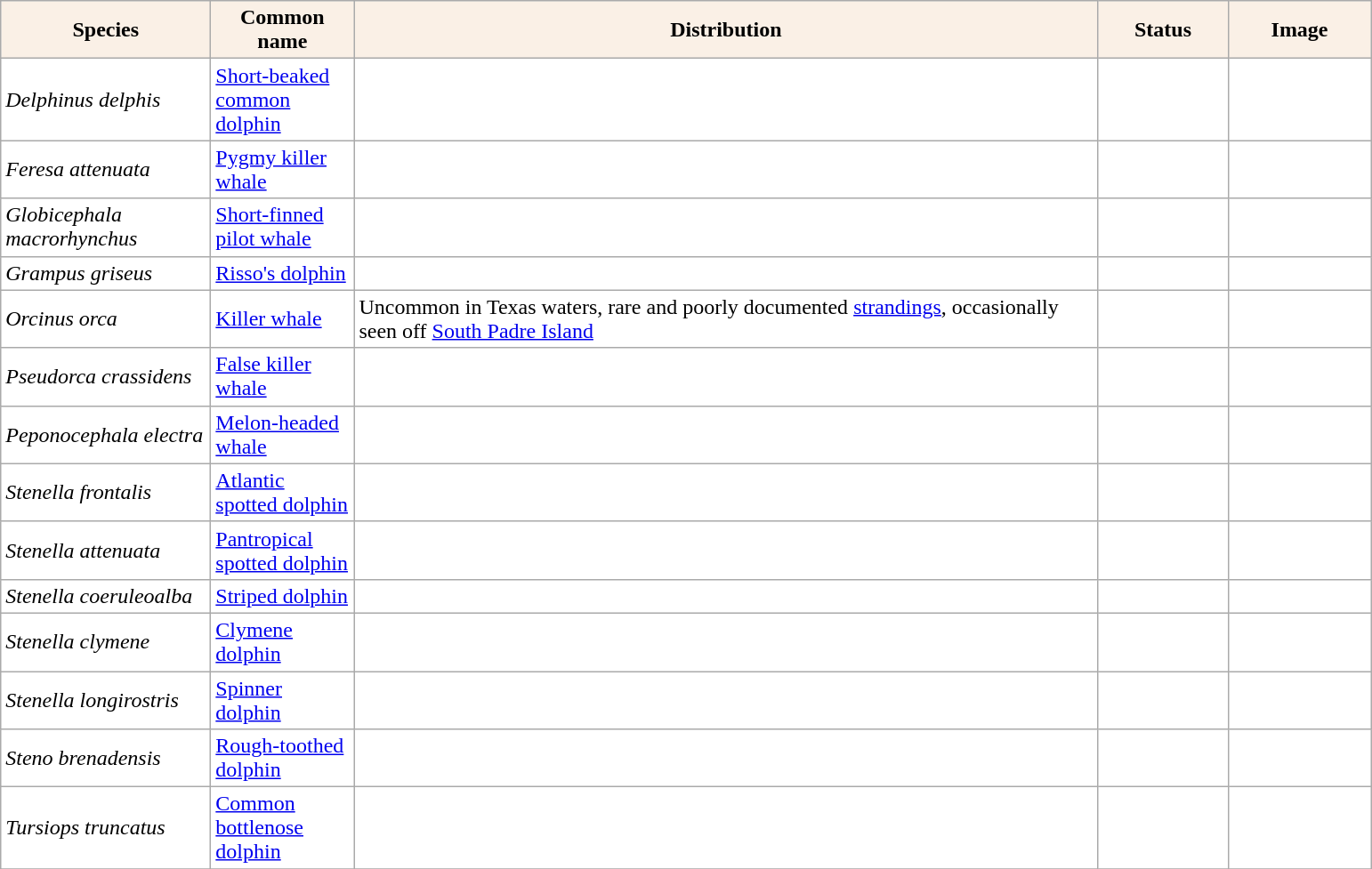<table class="sortable wikitable plainrowheaders" border="0" style="background:#ffffff" align="top" class="sortable wikitable">
<tr ->
<th scope="col" style="background-color:Linen; color:Black" width=150 px>Species</th>
<th scope="col" style="background-color:Linen; color:Black" width=100 px>Common name</th>
<th scope="col" style="background:Linen; color:Black" width=550 px>Distribution</th>
<th scope="col" style="background-color:Linen; color:Black" width=90 px>Status</th>
<th scope="col" style="background:Linen; color:Black" width=100 px>Image</th>
</tr>
<tr>
<td style="background:#ffffff" !scope="row"><em>Delphinus delphis</em></td>
<td><a href='#'>Short-beaked common dolphin</a></td>
<td></td>
<td></td>
<td></td>
</tr>
<tr>
<td style="background:#ffffff" !scope="row"><em>Feresa attenuata</em></td>
<td><a href='#'>Pygmy killer whale</a></td>
<td></td>
<td></td>
<td></td>
</tr>
<tr>
<td style="background:#ffffff" !scope="row"><em>Globicephala macrorhynchus</em></td>
<td><a href='#'>Short-finned pilot whale</a></td>
<td></td>
<td></td>
<td></td>
</tr>
<tr>
<td style="background:#ffffff" !scope="row"><em>Grampus griseus</em></td>
<td><a href='#'>Risso's dolphin</a></td>
<td></td>
<td></td>
<td></td>
</tr>
<tr>
<td style="background:#ffffff" !scope="row"><em>Orcinus orca</em></td>
<td><a href='#'>Killer whale</a></td>
<td>Uncommon in Texas waters, rare and poorly documented <a href='#'>strandings</a>, occasionally seen off <a href='#'>South Padre Island</a></td>
<td></td>
<td></td>
</tr>
<tr>
<td style="background:#ffffff" !scope="row"><em>Pseudorca crassidens</em></td>
<td><a href='#'>False killer whale</a></td>
<td></td>
<td></td>
<td></td>
</tr>
<tr>
<td style="background:#ffffff" !scope="row"><em>Peponocephala electra</em></td>
<td><a href='#'>Melon-headed whale</a></td>
<td></td>
<td></td>
<td></td>
</tr>
<tr>
<td style="background:#ffffff" !scope="row"><em>Stenella frontalis</em></td>
<td><a href='#'>Atlantic spotted dolphin</a></td>
<td></td>
<td></td>
<td></td>
</tr>
<tr>
<td style="background:#ffffff" !scope="row"><em>Stenella attenuata</em></td>
<td><a href='#'>Pantropical spotted dolphin</a></td>
<td></td>
<td></td>
<td></td>
</tr>
<tr>
<td style="background:#ffffff" !scope="row"><em>Stenella coeruleoalba</em></td>
<td><a href='#'>Striped dolphin</a></td>
<td></td>
<td></td>
<td></td>
</tr>
<tr>
<td style="background:#ffffff" !scope="row"><em>Stenella clymene</em></td>
<td><a href='#'>Clymene dolphin</a></td>
<td></td>
<td></td>
<td></td>
</tr>
<tr>
<td style="background:#ffffff" !scope="row"><em>Stenella longirostris</em></td>
<td><a href='#'>Spinner dolphin</a></td>
<td></td>
<td></td>
<td></td>
</tr>
<tr>
<td style="background:#ffffff" !scope="row"><em>Steno brenadensis</em></td>
<td><a href='#'>Rough-toothed dolphin</a></td>
<td></td>
<td></td>
<td></td>
</tr>
<tr>
<td !scope="row" style="background:#ffffff"><em>Tursiops truncatus</em></td>
<td><a href='#'>Common bottlenose dolphin</a></td>
<td></td>
<td></td>
<td></td>
</tr>
<tr>
</tr>
</table>
